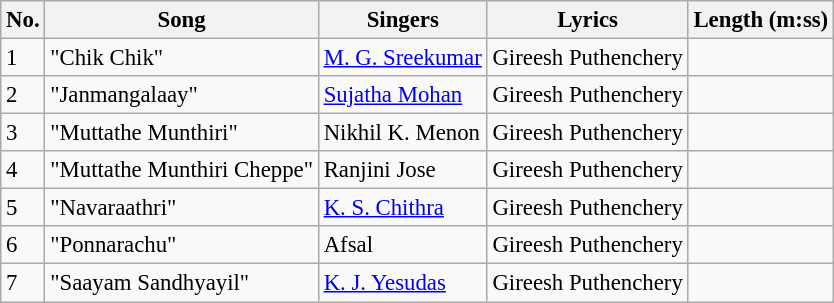<table class="wikitable" style="font-size:95%;">
<tr>
<th>No.</th>
<th>Song</th>
<th>Singers</th>
<th>Lyrics</th>
<th>Length (m:ss)</th>
</tr>
<tr>
<td>1</td>
<td>"Chik Chik"</td>
<td><a href='#'>M. G. Sreekumar</a></td>
<td>Gireesh Puthenchery</td>
<td></td>
</tr>
<tr>
<td>2</td>
<td>"Janmangalaay"</td>
<td><a href='#'>Sujatha Mohan</a></td>
<td>Gireesh Puthenchery</td>
<td></td>
</tr>
<tr>
<td>3</td>
<td>"Muttathe Munthiri"</td>
<td>Nikhil K. Menon</td>
<td>Gireesh Puthenchery</td>
<td></td>
</tr>
<tr>
<td>4</td>
<td>"Muttathe Munthiri Cheppe"</td>
<td>Ranjini Jose</td>
<td>Gireesh Puthenchery</td>
<td></td>
</tr>
<tr>
<td>5</td>
<td>"Navaraathri"</td>
<td><a href='#'>K. S. Chithra</a></td>
<td>Gireesh Puthenchery</td>
<td></td>
</tr>
<tr>
<td>6</td>
<td>"Ponnarachu"</td>
<td>Afsal</td>
<td>Gireesh Puthenchery</td>
<td></td>
</tr>
<tr>
<td>7</td>
<td>"Saayam Sandhyayil"</td>
<td><a href='#'>K. J. Yesudas</a></td>
<td>Gireesh Puthenchery</td>
<td></td>
</tr>
</table>
